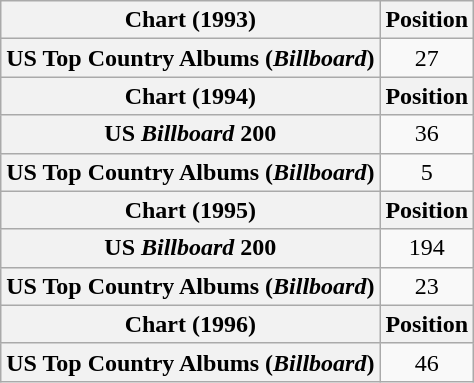<table class="wikitable plainrowheaders" style="text-align:center">
<tr>
<th scope="col">Chart (1993)</th>
<th scope="col">Position</th>
</tr>
<tr>
<th scope="row">US Top Country Albums (<em>Billboard</em>)</th>
<td>27</td>
</tr>
<tr>
<th scope="col">Chart (1994)</th>
<th scope="col">Position</th>
</tr>
<tr>
<th scope="row">US <em>Billboard</em> 200</th>
<td>36</td>
</tr>
<tr>
<th scope="row">US Top Country Albums (<em>Billboard</em>)</th>
<td>5</td>
</tr>
<tr>
<th scope="col">Chart (1995)</th>
<th scope="col">Position</th>
</tr>
<tr>
<th scope="row">US <em>Billboard</em> 200</th>
<td>194</td>
</tr>
<tr>
<th scope="row">US Top Country Albums (<em>Billboard</em>)</th>
<td>23</td>
</tr>
<tr>
<th scope="col">Chart (1996)</th>
<th scope="col">Position</th>
</tr>
<tr>
<th scope="row">US Top Country Albums (<em>Billboard</em>)</th>
<td>46</td>
</tr>
</table>
